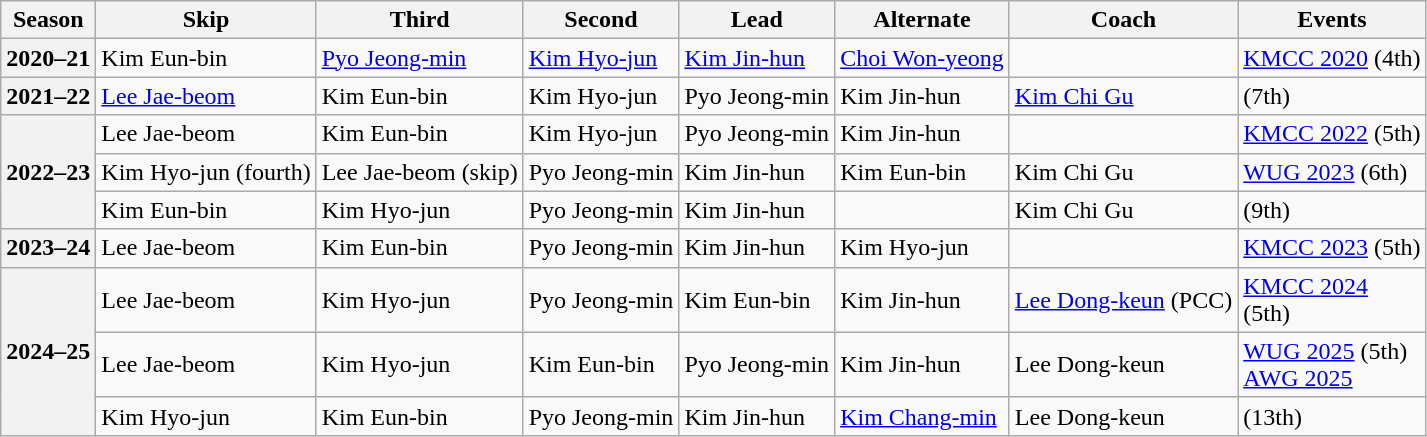<table class="wikitable">
<tr>
<th scope="col">Season</th>
<th scope="col">Skip</th>
<th scope="col">Third</th>
<th scope="col">Second</th>
<th scope="col">Lead</th>
<th scope="col">Alternate</th>
<th scope="col">Coach</th>
<th scope="col">Events</th>
</tr>
<tr>
<th scope="row">2020–21</th>
<td>Kim Eun-bin</td>
<td><a href='#'>Pyo Jeong-min</a></td>
<td><a href='#'>Kim Hyo-jun</a></td>
<td><a href='#'>Kim Jin-hun</a></td>
<td><a href='#'>Choi Won-yeong</a></td>
<td></td>
<td><a href='#'>KMCC 2020</a> (4th)</td>
</tr>
<tr>
<th scope="row">2021–22</th>
<td><a href='#'>Lee Jae-beom</a></td>
<td>Kim Eun-bin</td>
<td>Kim Hyo-jun</td>
<td>Pyo Jeong-min</td>
<td>Kim Jin-hun</td>
<td><a href='#'>Kim Chi Gu</a></td>
<td> (7th)</td>
</tr>
<tr>
<th scope="row" rowspan="3">2022–23</th>
<td>Lee Jae-beom</td>
<td>Kim Eun-bin</td>
<td>Kim Hyo-jun</td>
<td>Pyo Jeong-min</td>
<td>Kim Jin-hun</td>
<td></td>
<td><a href='#'>KMCC 2022</a> (5th)</td>
</tr>
<tr>
<td>Kim Hyo-jun (fourth)</td>
<td>Lee Jae-beom (skip)</td>
<td>Pyo Jeong-min</td>
<td>Kim Jin-hun</td>
<td>Kim Eun-bin</td>
<td>Kim Chi Gu</td>
<td><a href='#'>WUG 2023</a> (6th)</td>
</tr>
<tr>
<td>Kim Eun-bin</td>
<td>Kim Hyo-jun</td>
<td>Pyo Jeong-min</td>
<td>Kim Jin-hun</td>
<td></td>
<td>Kim Chi Gu</td>
<td> (9th)</td>
</tr>
<tr>
<th scope="row">2023–24</th>
<td>Lee Jae-beom</td>
<td>Kim Eun-bin</td>
<td>Pyo Jeong-min</td>
<td>Kim Jin-hun</td>
<td>Kim Hyo-jun</td>
<td></td>
<td><a href='#'>KMCC 2023</a> (5th)</td>
</tr>
<tr>
<th scope="row" rowspan="3">2024–25</th>
<td>Lee Jae-beom</td>
<td>Kim Hyo-jun</td>
<td>Pyo Jeong-min</td>
<td>Kim Eun-bin</td>
<td>Kim Jin-hun</td>
<td><a href='#'>Lee Dong-keun</a> (PCC)</td>
<td><a href='#'>KMCC 2024</a> <br> (5th)</td>
</tr>
<tr>
<td>Lee Jae-beom</td>
<td>Kim Hyo-jun</td>
<td>Kim Eun-bin</td>
<td>Pyo Jeong-min</td>
<td>Kim Jin-hun</td>
<td>Lee Dong-keun</td>
<td><a href='#'>WUG 2025</a> (5th)<br><a href='#'>AWG 2025</a> </td>
</tr>
<tr>
<td>Kim Hyo-jun</td>
<td>Kim Eun-bin</td>
<td>Pyo Jeong-min</td>
<td>Kim Jin-hun</td>
<td><a href='#'>Kim Chang-min</a></td>
<td>Lee Dong-keun</td>
<td> (13th)</td>
</tr>
</table>
